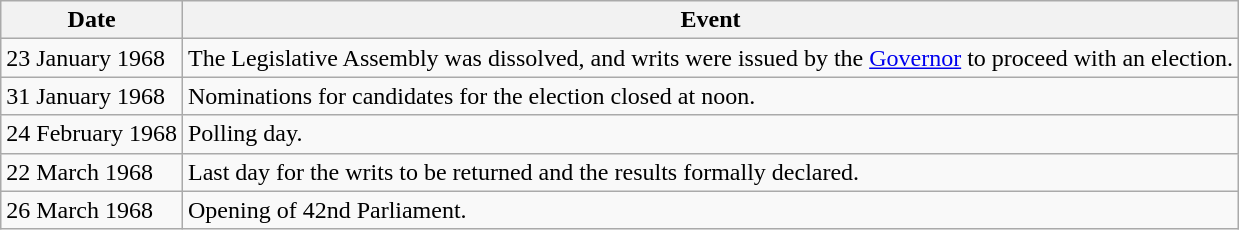<table class="wikitable">
<tr>
<th>Date</th>
<th>Event</th>
</tr>
<tr>
<td>23 January 1968</td>
<td>The Legislative Assembly was dissolved, and writs were issued by the <a href='#'>Governor</a> to proceed with an election.</td>
</tr>
<tr>
<td>31 January 1968</td>
<td>Nominations for candidates for the election closed at noon.</td>
</tr>
<tr>
<td>24 February 1968</td>
<td>Polling day.</td>
</tr>
<tr>
<td>22 March 1968</td>
<td>Last day for the writs to be returned and the results formally declared.</td>
</tr>
<tr>
<td>26 March 1968</td>
<td>Opening of 42nd Parliament.</td>
</tr>
</table>
